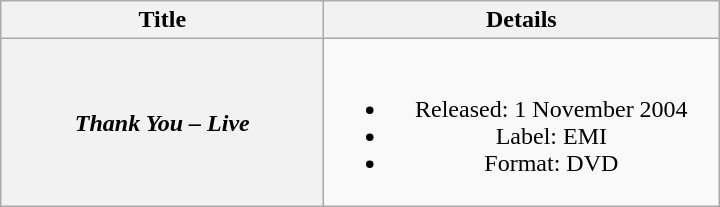<table class="wikitable plainrowheaders" style="text-align:center;">
<tr>
<th scope="col" style="width:13em;">Title</th>
<th scope="col" style="width:16em;">Details</th>
</tr>
<tr>
<th scope="row"><em>Thank You – Live</em></th>
<td><br><ul><li>Released: 1 November 2004</li><li>Label: EMI</li><li>Format: DVD</li></ul></td>
</tr>
</table>
